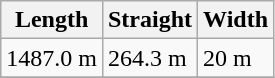<table class="wikitable">
<tr>
<th>Length</th>
<th>Straight</th>
<th>Width</th>
</tr>
<tr>
<td>1487.0 m</td>
<td>264.3 m</td>
<td>20 m</td>
</tr>
<tr>
</tr>
</table>
